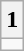<table class="wikitable">
<tr>
<th>1</th>
</tr>
<tr>
<td></td>
</tr>
</table>
